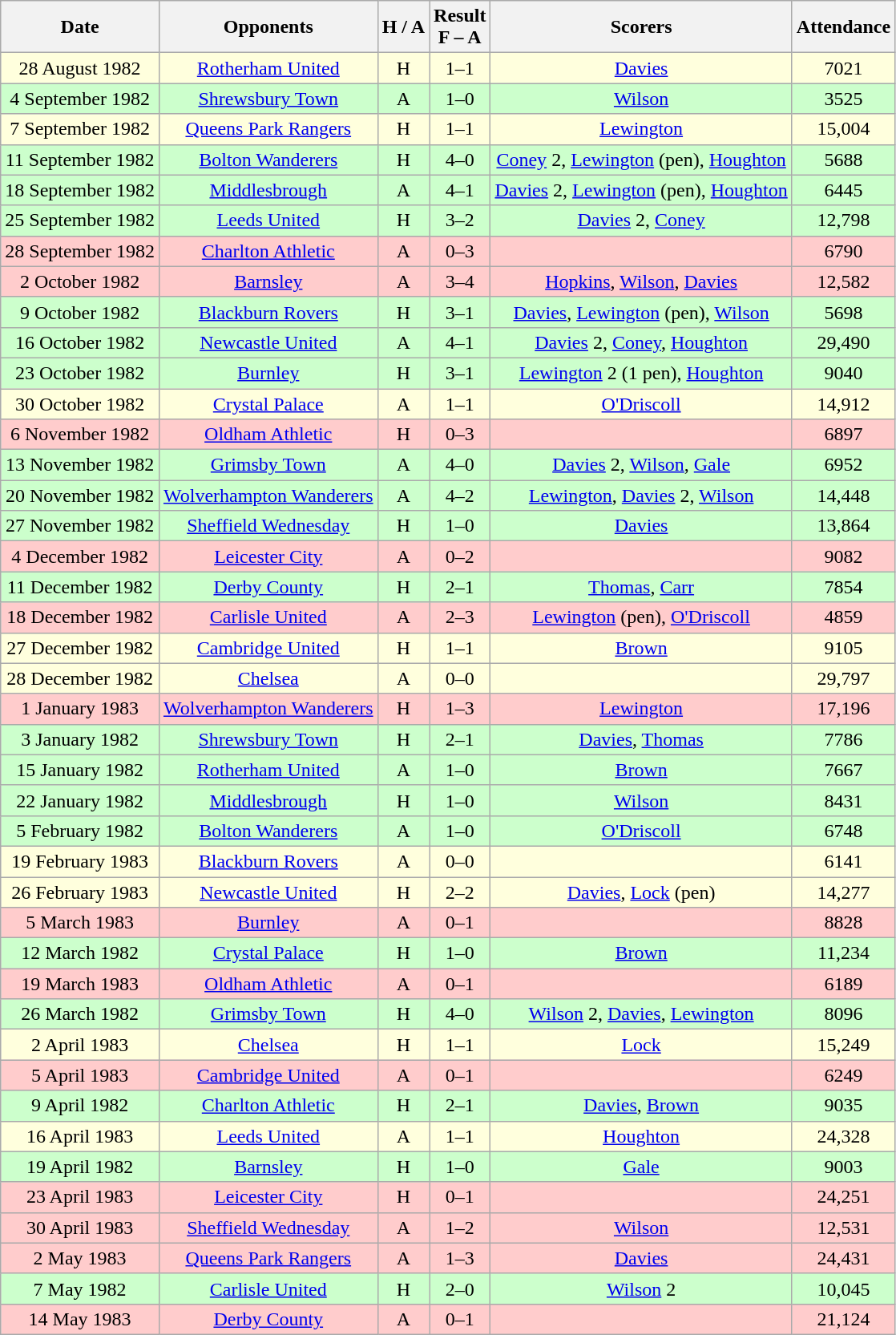<table class="wikitable" style="text-align:center">
<tr>
<th>Date</th>
<th>Opponents</th>
<th>H / A</th>
<th>Result<br>F – A</th>
<th>Scorers</th>
<th>Attendance</th>
</tr>
<tr bgcolor="#ffffdd">
<td>28 August 1982</td>
<td><a href='#'>Rotherham United</a></td>
<td>H</td>
<td>1–1</td>
<td><a href='#'>Davies</a></td>
<td>7021</td>
</tr>
<tr bgcolor="#ccffcc">
<td>4 September 1982</td>
<td><a href='#'>Shrewsbury Town</a></td>
<td>A</td>
<td>1–0</td>
<td><a href='#'>Wilson</a></td>
<td>3525</td>
</tr>
<tr bgcolor="#ffffdd">
<td>7 September 1982</td>
<td><a href='#'>Queens Park Rangers</a></td>
<td>H</td>
<td>1–1</td>
<td><a href='#'>Lewington</a></td>
<td>15,004</td>
</tr>
<tr bgcolor="#ccffcc">
<td>11 September 1982</td>
<td><a href='#'>Bolton Wanderers</a></td>
<td>H</td>
<td>4–0</td>
<td><a href='#'>Coney</a> 2, <a href='#'>Lewington</a> (pen), <a href='#'>Houghton</a></td>
<td>5688</td>
</tr>
<tr bgcolor="#ccffcc">
<td>18 September 1982</td>
<td><a href='#'>Middlesbrough</a></td>
<td>A</td>
<td>4–1</td>
<td><a href='#'>Davies</a> 2, <a href='#'>Lewington</a> (pen), <a href='#'>Houghton</a></td>
<td>6445</td>
</tr>
<tr bgcolor="#ccffcc">
<td>25 September 1982</td>
<td><a href='#'>Leeds United</a></td>
<td>H</td>
<td>3–2</td>
<td><a href='#'>Davies</a> 2, <a href='#'>Coney</a></td>
<td>12,798</td>
</tr>
<tr bgcolor="#ffcccc">
<td>28 September 1982</td>
<td><a href='#'>Charlton Athletic</a></td>
<td>A</td>
<td>0–3</td>
<td></td>
<td>6790</td>
</tr>
<tr bgcolor="#ffcccc">
<td>2 October 1982</td>
<td><a href='#'>Barnsley</a></td>
<td>A</td>
<td>3–4</td>
<td><a href='#'>Hopkins</a>, <a href='#'>Wilson</a>, <a href='#'>Davies</a></td>
<td>12,582</td>
</tr>
<tr bgcolor="#ccffcc">
<td>9 October 1982</td>
<td><a href='#'>Blackburn Rovers</a></td>
<td>H</td>
<td>3–1</td>
<td><a href='#'>Davies</a>, <a href='#'>Lewington</a> (pen), <a href='#'>Wilson</a></td>
<td>5698</td>
</tr>
<tr bgcolor="#ccffcc">
<td>16 October 1982</td>
<td><a href='#'>Newcastle United</a></td>
<td>A</td>
<td>4–1</td>
<td><a href='#'>Davies</a> 2, <a href='#'>Coney</a>, <a href='#'>Houghton</a></td>
<td>29,490</td>
</tr>
<tr bgcolor="#ccffcc">
<td>23 October 1982</td>
<td><a href='#'>Burnley</a></td>
<td>H</td>
<td>3–1</td>
<td><a href='#'>Lewington</a> 2 (1 pen), <a href='#'>Houghton</a></td>
<td>9040</td>
</tr>
<tr bgcolor="#ffffdd">
<td>30 October 1982</td>
<td><a href='#'>Crystal Palace</a></td>
<td>A</td>
<td>1–1</td>
<td><a href='#'>O'Driscoll</a></td>
<td>14,912</td>
</tr>
<tr bgcolor="#ffcccc">
<td>6 November 1982</td>
<td><a href='#'>Oldham Athletic</a></td>
<td>H</td>
<td>0–3</td>
<td></td>
<td>6897</td>
</tr>
<tr bgcolor="#ccffcc">
<td>13 November 1982</td>
<td><a href='#'>Grimsby Town</a></td>
<td>A</td>
<td>4–0</td>
<td><a href='#'>Davies</a> 2, <a href='#'>Wilson</a>, <a href='#'>Gale</a></td>
<td>6952</td>
</tr>
<tr bgcolor="#ccffcc">
<td>20 November 1982</td>
<td><a href='#'>Wolverhampton Wanderers</a></td>
<td>A</td>
<td>4–2</td>
<td><a href='#'>Lewington</a>, <a href='#'>Davies</a> 2, <a href='#'>Wilson</a></td>
<td>14,448</td>
</tr>
<tr bgcolor="#ccffcc">
<td>27 November 1982</td>
<td><a href='#'>Sheffield Wednesday</a></td>
<td>H</td>
<td>1–0</td>
<td><a href='#'>Davies</a></td>
<td>13,864</td>
</tr>
<tr bgcolor="#ffcccc">
<td>4 December 1982</td>
<td><a href='#'>Leicester City</a></td>
<td>A</td>
<td>0–2</td>
<td></td>
<td>9082</td>
</tr>
<tr bgcolor="#ccffcc">
<td>11 December 1982</td>
<td><a href='#'>Derby County</a></td>
<td>H</td>
<td>2–1</td>
<td><a href='#'>Thomas</a>, <a href='#'>Carr</a></td>
<td>7854</td>
</tr>
<tr bgcolor="#ffcccc">
<td>18 December 1982</td>
<td><a href='#'>Carlisle United</a></td>
<td>A</td>
<td>2–3</td>
<td><a href='#'>Lewington</a> (pen), <a href='#'>O'Driscoll</a></td>
<td>4859</td>
</tr>
<tr bgcolor="#ffffdd">
<td>27 December 1982</td>
<td><a href='#'>Cambridge United</a></td>
<td>H</td>
<td>1–1</td>
<td><a href='#'>Brown</a></td>
<td>9105</td>
</tr>
<tr bgcolor="#ffffdd">
<td>28 December 1982</td>
<td><a href='#'>Chelsea</a></td>
<td>A</td>
<td>0–0</td>
<td></td>
<td>29,797</td>
</tr>
<tr bgcolor="#ffcccc">
<td>1 January 1983</td>
<td><a href='#'>Wolverhampton Wanderers</a></td>
<td>H</td>
<td>1–3</td>
<td><a href='#'>Lewington</a></td>
<td>17,196</td>
</tr>
<tr bgcolor="#ccffcc">
<td>3 January 1982</td>
<td><a href='#'>Shrewsbury Town</a></td>
<td>H</td>
<td>2–1</td>
<td><a href='#'>Davies</a>, <a href='#'>Thomas</a></td>
<td>7786</td>
</tr>
<tr bgcolor="#ccffcc">
<td>15 January 1982</td>
<td><a href='#'>Rotherham United</a></td>
<td>A</td>
<td>1–0</td>
<td><a href='#'>Brown</a></td>
<td>7667</td>
</tr>
<tr bgcolor="#ccffcc">
<td>22 January 1982</td>
<td><a href='#'>Middlesbrough</a></td>
<td>H</td>
<td>1–0</td>
<td><a href='#'>Wilson</a></td>
<td>8431</td>
</tr>
<tr bgcolor="#ccffcc">
<td>5 February 1982</td>
<td><a href='#'>Bolton Wanderers</a></td>
<td>A</td>
<td>1–0</td>
<td><a href='#'>O'Driscoll</a></td>
<td>6748</td>
</tr>
<tr bgcolor="#ffffdd">
<td>19 February 1983</td>
<td><a href='#'>Blackburn Rovers</a></td>
<td>A</td>
<td>0–0</td>
<td></td>
<td>6141</td>
</tr>
<tr bgcolor="#ffffdd">
<td>26 February 1983</td>
<td><a href='#'>Newcastle United</a></td>
<td>H</td>
<td>2–2</td>
<td><a href='#'>Davies</a>, <a href='#'>Lock</a> (pen)</td>
<td>14,277</td>
</tr>
<tr bgcolor="#ffcccc">
<td>5 March 1983</td>
<td><a href='#'>Burnley</a></td>
<td>A</td>
<td>0–1</td>
<td></td>
<td>8828</td>
</tr>
<tr bgcolor="#ccffcc">
<td>12 March 1982</td>
<td><a href='#'>Crystal Palace</a></td>
<td>H</td>
<td>1–0</td>
<td><a href='#'>Brown</a></td>
<td>11,234</td>
</tr>
<tr bgcolor="#ffcccc">
<td>19 March 1983</td>
<td><a href='#'>Oldham Athletic</a></td>
<td>A</td>
<td>0–1</td>
<td></td>
<td>6189</td>
</tr>
<tr bgcolor="#ccffcc">
<td>26 March 1982</td>
<td><a href='#'>Grimsby Town</a></td>
<td>H</td>
<td>4–0</td>
<td><a href='#'>Wilson</a> 2, <a href='#'>Davies</a>, <a href='#'>Lewington</a></td>
<td>8096</td>
</tr>
<tr bgcolor="#ffffdd">
<td>2 April 1983</td>
<td><a href='#'>Chelsea</a></td>
<td>H</td>
<td>1–1</td>
<td><a href='#'>Lock</a></td>
<td>15,249</td>
</tr>
<tr bgcolor="#ffcccc">
<td>5 April 1983</td>
<td><a href='#'>Cambridge United</a></td>
<td>A</td>
<td>0–1</td>
<td></td>
<td>6249</td>
</tr>
<tr bgcolor="#ccffcc">
<td>9 April 1982</td>
<td><a href='#'>Charlton Athletic</a></td>
<td>H</td>
<td>2–1</td>
<td><a href='#'>Davies</a>, <a href='#'>Brown</a></td>
<td>9035</td>
</tr>
<tr bgcolor="#ffffdd">
<td>16 April 1983</td>
<td><a href='#'>Leeds United</a></td>
<td>A</td>
<td>1–1</td>
<td><a href='#'>Houghton</a></td>
<td>24,328</td>
</tr>
<tr bgcolor="#ccffcc">
<td>19 April 1982</td>
<td><a href='#'>Barnsley</a></td>
<td>H</td>
<td>1–0</td>
<td><a href='#'>Gale</a></td>
<td>9003</td>
</tr>
<tr bgcolor="#ffcccc">
<td>23 April 1983</td>
<td><a href='#'>Leicester City</a></td>
<td>H</td>
<td>0–1</td>
<td></td>
<td>24,251</td>
</tr>
<tr bgcolor="#ffcccc">
<td>30 April 1983</td>
<td><a href='#'>Sheffield Wednesday</a></td>
<td>A</td>
<td>1–2</td>
<td><a href='#'>Wilson</a></td>
<td>12,531</td>
</tr>
<tr bgcolor="#ffcccc">
<td>2 May 1983</td>
<td><a href='#'>Queens Park Rangers</a></td>
<td>A</td>
<td>1–3</td>
<td><a href='#'>Davies</a></td>
<td>24,431</td>
</tr>
<tr bgcolor="#ccffcc">
<td>7 May 1982</td>
<td><a href='#'>Carlisle United</a></td>
<td>H</td>
<td>2–0</td>
<td><a href='#'>Wilson</a> 2</td>
<td>10,045</td>
</tr>
<tr bgcolor="#ffcccc">
<td>14 May 1983</td>
<td><a href='#'>Derby County</a></td>
<td>A</td>
<td>0–1</td>
<td></td>
<td>21,124</td>
</tr>
</table>
